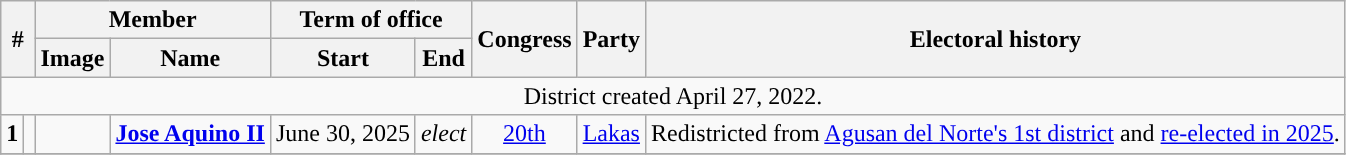<table class="wikitable">
<tr>
<th colspan="2" rowspan="2">#</th>
<th colspan="2">Member</th>
<th colspan="2">Term of office</th>
<th rowspan="2">Congress</th>
<th rowspan="2">Party</th>
<th rowspan="2">Electoral history</th>
</tr>
<tr>
<th>Image</th>
<th>Name</th>
<th>Start</th>
<th>End</th>
</tr>
<tr>
<td align="center" colspan="9">District created April 27, 2022.</td>
</tr>
<tr>
<td rowspan="1" style="text-align:center;"><strong>1</strong></td>
<td style="color:inherit;background:"></td>
<td></td>
<td rowspan="1"><strong><a href='#'>Jose Aquino II</a></strong></td>
<td rowspan="1">June 30, 2025</td>
<td rowspan="1"><em>elect</td>
<td style="text-align:center;"><a href='#'>20th</a></td>
<td><a href='#'>Lakas</a></td>
<td>Redistricted from <a href='#'>Agusan del Norte's 1st district</a> and <a href='#'>re-elected in 2025</a>.</td>
</tr>
<tr>
</tr>
</table>
